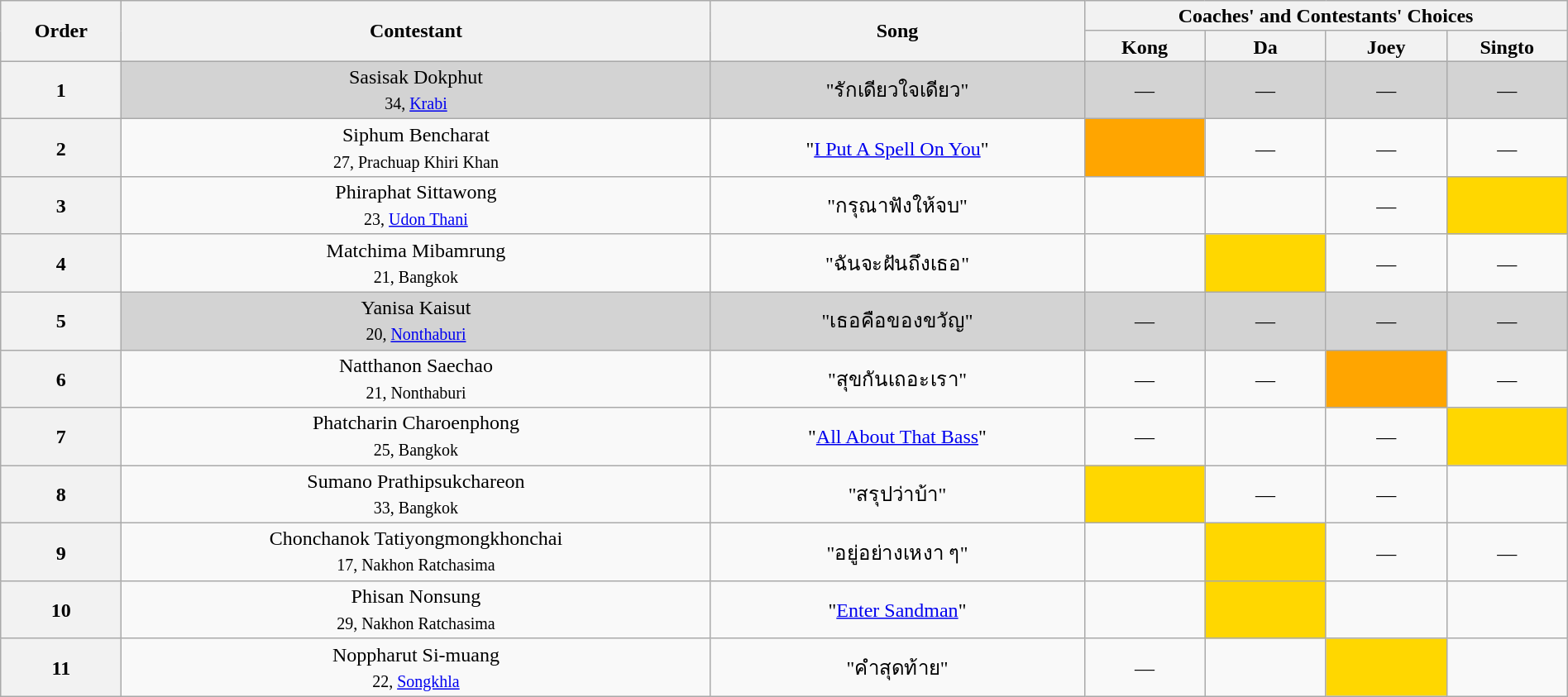<table class="wikitable" style="text-align:center; line-height:17px; width:100%;">
<tr>
<th rowspan=2>Order</th>
<th rowspan=2>Contestant</th>
<th rowspan=2>Song</th>
<th colspan=4>Coaches' and Contestants' Choices</th>
</tr>
<tr>
<th width="90">Kong</th>
<th width="90">Da</th>
<th width="90">Joey</th>
<th width="90">Singto</th>
</tr>
<tr bgcolor=lightgrey>
<th>1</th>
<td>Sasisak Dokphut<br><sub>34, <a href='#'>Krabi</a></sub></td>
<td>"รักเดียวใจเดียว"</td>
<td>—</td>
<td>—</td>
<td>—</td>
<td>—</td>
</tr>
<tr>
<th>2</th>
<td>Siphum Bencharat<br><sub>27, Prachuap Khiri Khan</sub></td>
<td>"<a href='#'>I Put A Spell On You</a>"</td>
<td style = "background:orange"></td>
<td>—</td>
<td>—</td>
<td>—</td>
</tr>
<tr>
<th>3</th>
<td>Phiraphat Sittawong<br><sub>23, <a href='#'>Udon Thani</a></sub></td>
<td>"กรุณาฟังให้จบ"</td>
<td></td>
<td></td>
<td>—</td>
<td style = "background:gold"></td>
</tr>
<tr>
<th>4</th>
<td>Matchima Mibamrung<br><sub>21, Bangkok</sub></td>
<td>"ฉันจะฝันถึงเธอ"</td>
<td></td>
<td style = "background:gold"></td>
<td>—</td>
<td>—</td>
</tr>
<tr bgcolor=lightgrey>
<th>5</th>
<td>Yanisa Kaisut<br><sub>20, <a href='#'>Nonthaburi</a></sub></td>
<td>"เธอคือของขวัญ"</td>
<td>—</td>
<td>—</td>
<td>—</td>
<td>—</td>
</tr>
<tr>
<th>6</th>
<td>Natthanon Saechao<br><sub>21, Nonthaburi</sub></td>
<td>"สุขกันเถอะเรา"</td>
<td>—</td>
<td>—</td>
<td style = "background:orange"></td>
<td>—</td>
</tr>
<tr>
<th>7</th>
<td>Phatcharin Charoenphong<br><sub>25, Bangkok</sub></td>
<td>"<a href='#'>All About That Bass</a>"</td>
<td>—</td>
<td></td>
<td>—</td>
<td style = "background:gold"></td>
</tr>
<tr>
<th>8</th>
<td>Sumano Prathipsukchareon<br><sub>33, Bangkok</sub></td>
<td>"สรุปว่าบ้า"</td>
<td style = "background:gold"></td>
<td>—</td>
<td>—</td>
<td></td>
</tr>
<tr>
<th>9</th>
<td>Chonchanok Tatiyongmongkhonchai<br><sub>17, Nakhon Ratchasima</sub></td>
<td>"อยู่อย่างเหงา ๆ"</td>
<td></td>
<td style = "background:gold"></td>
<td>—</td>
<td>—</td>
</tr>
<tr>
<th>10</th>
<td>Phisan Nonsung<br><sub>29, Nakhon Ratchasima</sub></td>
<td>"<a href='#'>Enter Sandman</a>"</td>
<td></td>
<td style = "background:gold"></td>
<td></td>
<td></td>
</tr>
<tr>
<th>11</th>
<td>Noppharut Si-muang<br><sub>22, <a href='#'>Songkhla</a></sub></td>
<td>"คำสุดท้าย"</td>
<td>—</td>
<td></td>
<td style = "background:gold"></td>
<td></td>
</tr>
</table>
